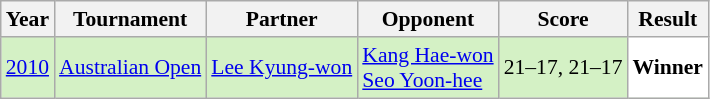<table class="sortable wikitable" style="font-size: 90%;">
<tr>
<th>Year</th>
<th>Tournament</th>
<th>Partner</th>
<th>Opponent</th>
<th>Score</th>
<th>Result</th>
</tr>
<tr style="background:#D4F1C5">
<td align="center"><a href='#'>2010</a></td>
<td align="left"><a href='#'>Australian Open</a></td>
<td align="left"> <a href='#'>Lee Kyung-won</a></td>
<td align="left"> <a href='#'>Kang Hae-won</a> <br>  <a href='#'>Seo Yoon-hee</a></td>
<td align="left">21–17, 21–17</td>
<td style="text-align:left; background:white"> <strong>Winner</strong></td>
</tr>
</table>
